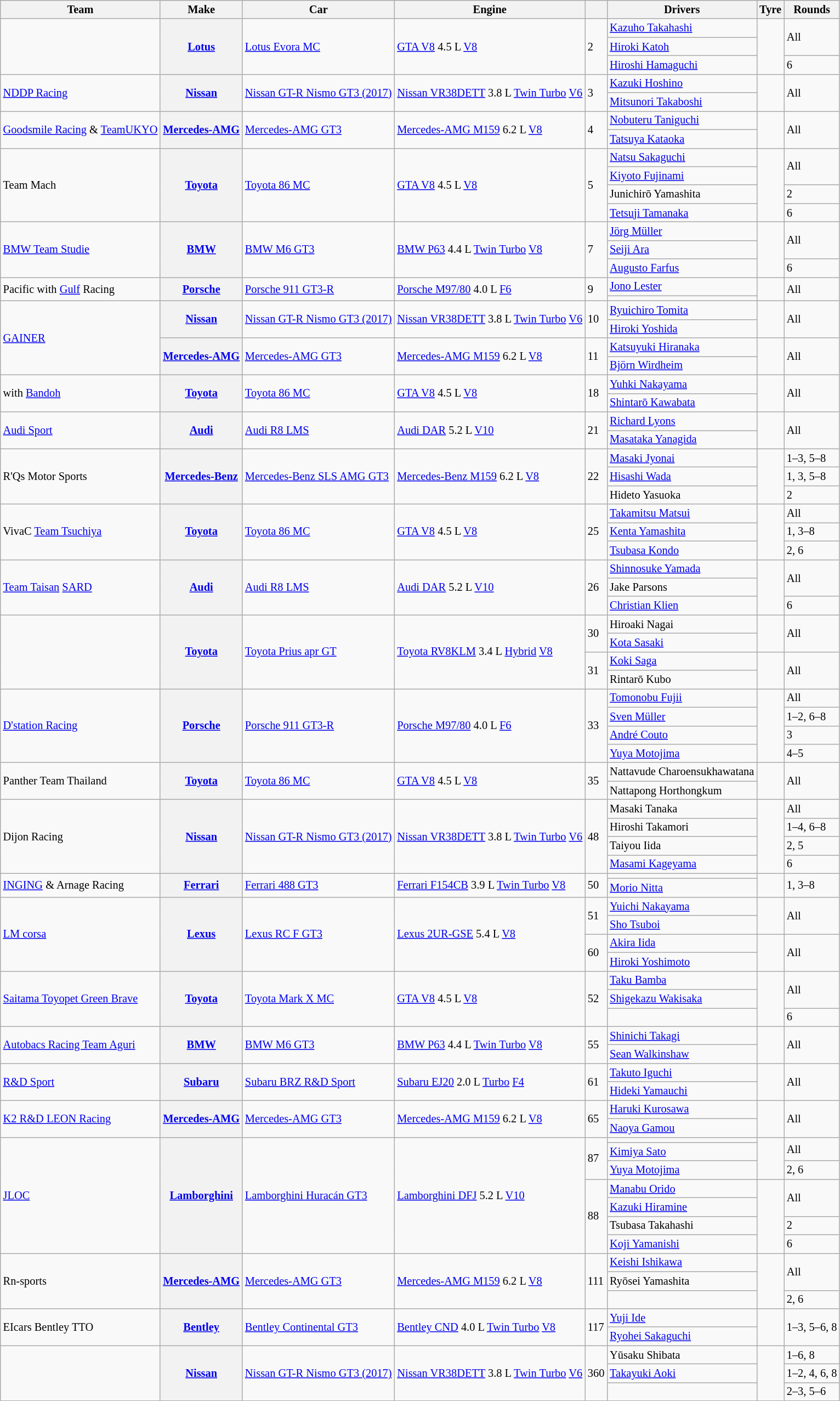<table class="wikitable" style="font-size: 85%">
<tr>
<th>Team</th>
<th>Make</th>
<th>Car</th>
<th>Engine</th>
<th></th>
<th>Drivers</th>
<th>Tyre</th>
<th>Rounds</th>
</tr>
<tr>
<td rowspan=3> </td>
<th rowspan=3><a href='#'>Lotus</a></th>
<td rowspan=3><a href='#'>Lotus Evora MC</a></td>
<td rowspan=3><a href='#'>GTA V8</a> 4.5 L <a href='#'>V8</a></td>
<td rowspan=3>2</td>
<td> <a href='#'>Kazuho Takahashi</a></td>
<td rowspan=3 align=center></td>
<td rowspan=2>All</td>
</tr>
<tr>
<td> <a href='#'>Hiroki Katoh</a></td>
</tr>
<tr>
<td> <a href='#'>Hiroshi Hamaguchi</a></td>
<td>6</td>
</tr>
<tr>
<td rowspan=2> <a href='#'>NDDP Racing</a></td>
<th rowspan=2><a href='#'>Nissan</a></th>
<td rowspan=2><a href='#'>Nissan GT-R Nismo GT3 (2017)</a></td>
<td rowspan=2><a href='#'>Nissan VR38DETT</a> 3.8 L <a href='#'>Twin Turbo</a> <a href='#'>V6</a></td>
<td rowspan=2>3</td>
<td> <a href='#'>Kazuki Hoshino</a></td>
<td rowspan=2 align=center></td>
<td rowspan=2>All</td>
</tr>
<tr>
<td> <a href='#'>Mitsunori Takaboshi</a></td>
</tr>
<tr>
<td rowspan=2> <a href='#'>Goodsmile Racing</a> & <a href='#'>TeamUKYO</a></td>
<th rowspan=2><a href='#'>Mercedes-AMG</a></th>
<td rowspan=2><a href='#'>Mercedes-AMG GT3</a></td>
<td rowspan=2><a href='#'>Mercedes-AMG M159</a> 6.2 L <a href='#'>V8</a></td>
<td rowspan=2>4</td>
<td> <a href='#'>Nobuteru Taniguchi</a></td>
<td rowspan=2 align=center></td>
<td rowspan=2>All</td>
</tr>
<tr>
<td> <a href='#'>Tatsuya Kataoka</a></td>
</tr>
<tr>
<td rowspan=4> Team Mach</td>
<th rowspan=4><a href='#'>Toyota</a></th>
<td rowspan=4><a href='#'>Toyota 86 MC</a></td>
<td rowspan=4><a href='#'>GTA V8</a> 4.5 L <a href='#'>V8</a></td>
<td rowspan=4>5</td>
<td> <a href='#'>Natsu Sakaguchi</a></td>
<td rowspan=4 align=center></td>
<td rowspan=2>All</td>
</tr>
<tr>
<td> <a href='#'>Kiyoto Fujinami</a></td>
</tr>
<tr>
<td> Junichirō Yamashita</td>
<td>2</td>
</tr>
<tr>
<td> <a href='#'>Tetsuji Tamanaka</a></td>
<td>6</td>
</tr>
<tr>
<td rowspan=3> <a href='#'>BMW Team Studie</a></td>
<th rowspan=3><a href='#'>BMW</a></th>
<td rowspan=3><a href='#'>BMW M6 GT3</a></td>
<td rowspan=3><a href='#'>BMW P63</a> 4.4 L <a href='#'>Twin Turbo</a> <a href='#'>V8</a></td>
<td rowspan=3>7</td>
<td> <a href='#'>Jörg Müller</a></td>
<td rowspan=3 align=center></td>
<td rowspan=2>All</td>
</tr>
<tr>
<td> <a href='#'>Seiji Ara</a></td>
</tr>
<tr>
<td> <a href='#'>Augusto Farfus</a></td>
<td>6</td>
</tr>
<tr>
<td rowspan=2> Pacific with <a href='#'>Gulf</a> Racing</td>
<th rowspan=2><a href='#'>Porsche</a></th>
<td rowspan=2><a href='#'>Porsche 911 GT3-R</a></td>
<td rowspan=2><a href='#'>Porsche M97/80</a> 4.0 L <a href='#'>F6</a></td>
<td rowspan=2>9</td>
<td> <a href='#'>Jono Lester</a></td>
<td rowspan=2 align=center></td>
<td rowspan=2>All</td>
</tr>
<tr>
<td> </td>
</tr>
<tr>
<td rowspan=4> <a href='#'>GAINER</a></td>
<th rowspan=2><a href='#'>Nissan</a></th>
<td rowspan=2><a href='#'>Nissan GT-R Nismo GT3 (2017)</a></td>
<td rowspan=2><a href='#'>Nissan VR38DETT</a> 3.8 L <a href='#'>Twin Turbo</a> <a href='#'>V6</a></td>
<td rowspan=2>10</td>
<td> <a href='#'>Ryuichiro Tomita</a></td>
<td rowspan=2 align=center></td>
<td rowspan=2>All</td>
</tr>
<tr>
<td> <a href='#'>Hiroki Yoshida</a></td>
</tr>
<tr>
<th rowspan=2><a href='#'>Mercedes-AMG</a></th>
<td rowspan=2><a href='#'>Mercedes-AMG GT3</a></td>
<td rowspan=2><a href='#'>Mercedes-AMG M159</a> 6.2 L <a href='#'>V8</a></td>
<td rowspan=2>11</td>
<td> <a href='#'>Katsuyuki Hiranaka</a></td>
<td rowspan=2 align=center></td>
<td rowspan=2>All</td>
</tr>
<tr>
<td> <a href='#'>Björn Wirdheim</a></td>
</tr>
<tr>
<td rowspan=2>  with <a href='#'>Bandoh</a></td>
<th rowspan=2><a href='#'>Toyota</a></th>
<td rowspan=2><a href='#'>Toyota 86 MC</a></td>
<td rowspan=2><a href='#'>GTA V8</a> 4.5 L <a href='#'>V8</a></td>
<td rowspan=2>18</td>
<td> <a href='#'>Yuhki Nakayama</a></td>
<td rowspan=2 align=center></td>
<td rowspan=2>All</td>
</tr>
<tr>
<td> <a href='#'>Shintarō Kawabata</a></td>
</tr>
<tr>
<td rowspan=2> <a href='#'>Audi Sport</a> </td>
<th rowspan=2><a href='#'>Audi</a></th>
<td rowspan=2><a href='#'>Audi R8 LMS</a></td>
<td rowspan=2><a href='#'>Audi DAR</a> 5.2 L <a href='#'>V10</a></td>
<td rowspan=2>21</td>
<td> <a href='#'>Richard Lyons</a></td>
<td rowspan=2 align=center></td>
<td rowspan=2>All</td>
</tr>
<tr>
<td> <a href='#'>Masataka Yanagida</a></td>
</tr>
<tr>
<td rowspan=3> R'Qs Motor Sports</td>
<th rowspan=3><a href='#'>Mercedes-Benz</a></th>
<td rowspan=3><a href='#'>Mercedes-Benz SLS AMG GT3</a></td>
<td rowspan=3><a href='#'>Mercedes-Benz M159</a> 6.2 L <a href='#'>V8</a></td>
<td rowspan=3>22</td>
<td> <a href='#'>Masaki Jyonai</a></td>
<td rowspan=3 align=center></td>
<td>1–3, 5–8</td>
</tr>
<tr>
<td> <a href='#'>Hisashi Wada</a></td>
<td>1, 3, 5–8</td>
</tr>
<tr>
<td> Hideto Yasuoka</td>
<td>2</td>
</tr>
<tr>
<td rowspan=3> VivaC <a href='#'>Team Tsuchiya</a></td>
<th rowspan=3><a href='#'>Toyota</a></th>
<td rowspan=3><a href='#'>Toyota 86 MC</a></td>
<td rowspan=3><a href='#'>GTA V8</a> 4.5 L <a href='#'>V8</a></td>
<td rowspan=3>25</td>
<td> <a href='#'>Takamitsu Matsui</a></td>
<td rowspan=3 align=center></td>
<td>All</td>
</tr>
<tr>
<td> <a href='#'>Kenta Yamashita</a></td>
<td>1, 3–8</td>
</tr>
<tr>
<td> <a href='#'>Tsubasa Kondo</a></td>
<td>2, 6</td>
</tr>
<tr>
<td rowspan=3> <a href='#'>Team Taisan</a> <a href='#'>SARD</a></td>
<th rowspan=3><a href='#'>Audi</a></th>
<td rowspan=3><a href='#'>Audi R8 LMS</a></td>
<td rowspan=3><a href='#'>Audi DAR</a> 5.2 L <a href='#'>V10</a></td>
<td rowspan=3>26</td>
<td> <a href='#'>Shinnosuke Yamada</a></td>
<td rowspan=3 align=center></td>
<td rowspan=2>All</td>
</tr>
<tr>
<td> Jake Parsons</td>
</tr>
<tr>
<td> <a href='#'>Christian Klien</a></td>
<td>6</td>
</tr>
<tr>
<td rowspan=4> </td>
<th rowspan=4><a href='#'>Toyota</a></th>
<td rowspan=4><a href='#'>Toyota Prius apr GT</a></td>
<td rowspan=4><a href='#'>Toyota RV8KLM</a> 3.4 L <a href='#'>Hybrid</a> <a href='#'>V8</a></td>
<td rowspan=2>30</td>
<td> Hiroaki Nagai</td>
<td rowspan=2 align=center></td>
<td rowspan=2>All</td>
</tr>
<tr>
<td> <a href='#'>Kota Sasaki</a></td>
</tr>
<tr>
<td rowspan=2>31</td>
<td> <a href='#'>Koki Saga</a></td>
<td rowspan=2 align=center></td>
<td rowspan=2>All</td>
</tr>
<tr>
<td> Rintarō Kubo</td>
</tr>
<tr>
<td rowspan=4> <a href='#'>D'station Racing</a></td>
<th rowspan=4><a href='#'>Porsche</a></th>
<td rowspan=4><a href='#'>Porsche 911 GT3-R</a></td>
<td rowspan=4><a href='#'>Porsche M97/80</a> 4.0 L <a href='#'>F6</a></td>
<td rowspan=4>33</td>
<td> <a href='#'>Tomonobu Fujii</a></td>
<td rowspan=4 align=center></td>
<td>All</td>
</tr>
<tr>
<td> <a href='#'>Sven Müller</a></td>
<td>1–2, 6–8</td>
</tr>
<tr>
<td> <a href='#'>André Couto</a></td>
<td>3</td>
</tr>
<tr>
<td> <a href='#'>Yuya Motojima</a></td>
<td>4–5</td>
</tr>
<tr>
<td rowspan=2> Panther Team Thailand</td>
<th rowspan=2><a href='#'>Toyota</a></th>
<td rowspan=2><a href='#'>Toyota 86 MC</a></td>
<td rowspan=2><a href='#'>GTA V8</a> 4.5 L <a href='#'>V8</a></td>
<td rowspan=2>35</td>
<td> Nattavude Charoensukhawatana</td>
<td rowspan=2 align=center></td>
<td rowspan=2>All</td>
</tr>
<tr>
<td> Nattapong Horthongkum</td>
</tr>
<tr>
<td rowspan=4> Dijon Racing</td>
<th rowspan=4><a href='#'>Nissan</a></th>
<td rowspan=4><a href='#'>Nissan GT-R Nismo GT3 (2017)</a></td>
<td rowspan=4><a href='#'>Nissan VR38DETT</a> 3.8 L <a href='#'>Twin Turbo</a> <a href='#'>V6</a></td>
<td rowspan=4>48</td>
<td> Masaki Tanaka</td>
<td rowspan=4 align=center></td>
<td>All</td>
</tr>
<tr>
<td> Hiroshi Takamori</td>
<td>1–4, 6–8</td>
</tr>
<tr>
<td> Taiyou Iida</td>
<td>2, 5</td>
</tr>
<tr>
<td> <a href='#'>Masami Kageyama</a></td>
<td>6</td>
</tr>
<tr>
<td rowspan=2> <a href='#'>INGING</a> & Arnage Racing</td>
<th rowspan=2><a href='#'>Ferrari</a></th>
<td rowspan=2><a href='#'>Ferrari 488 GT3</a></td>
<td rowspan=2><a href='#'>Ferrari F154CB</a> 3.9 L <a href='#'>Twin Turbo</a> <a href='#'>V8</a></td>
<td rowspan=2>50</td>
<td> </td>
<td rowspan=2 align=center></td>
<td rowspan=2>1, 3–8</td>
</tr>
<tr>
<td> <a href='#'>Morio Nitta</a></td>
</tr>
<tr>
<td rowspan=4> <a href='#'>LM corsa</a></td>
<th rowspan=4><a href='#'>Lexus</a></th>
<td rowspan=4><a href='#'>Lexus RC F GT3</a></td>
<td rowspan=4><a href='#'>Lexus 2UR-GSE</a> 5.4 L <a href='#'>V8</a></td>
<td rowspan=2>51</td>
<td> <a href='#'>Yuichi Nakayama</a></td>
<td rowspan=2 align=center></td>
<td rowspan=2>All</td>
</tr>
<tr>
<td> <a href='#'>Sho Tsuboi</a></td>
</tr>
<tr>
<td rowspan=2>60</td>
<td> <a href='#'>Akira Iida</a></td>
<td rowspan=2 align=center></td>
<td rowspan=2>All</td>
</tr>
<tr>
<td> <a href='#'>Hiroki Yoshimoto</a></td>
</tr>
<tr>
<td rowspan=3> <a href='#'>Saitama Toyopet Green Brave</a></td>
<th rowspan=3><a href='#'>Toyota</a></th>
<td rowspan=3><a href='#'>Toyota Mark X MC</a></td>
<td rowspan=3><a href='#'>GTA V8</a> 4.5 L <a href='#'>V8</a></td>
<td rowspan=3>52</td>
<td> <a href='#'>Taku Bamba</a></td>
<td rowspan=3 align=center></td>
<td rowspan=2>All</td>
</tr>
<tr>
<td> <a href='#'>Shigekazu Wakisaka</a></td>
</tr>
<tr>
<td> </td>
<td>6</td>
</tr>
<tr>
<td rowspan=2> <a href='#'>Autobacs Racing Team Aguri</a></td>
<th rowspan=2><a href='#'>BMW</a></th>
<td rowspan=2><a href='#'>BMW M6 GT3</a></td>
<td rowspan=2><a href='#'>BMW P63</a> 4.4 L <a href='#'>Twin Turbo</a> <a href='#'>V8</a></td>
<td rowspan=2>55</td>
<td> <a href='#'>Shinichi Takagi</a></td>
<td rowspan=2 align=center></td>
<td rowspan=2>All</td>
</tr>
<tr>
<td> <a href='#'>Sean Walkinshaw</a></td>
</tr>
<tr>
<td rowspan=2> <a href='#'>R&D Sport</a></td>
<th rowspan=2><a href='#'>Subaru</a></th>
<td rowspan=2><a href='#'>Subaru BRZ R&D Sport</a></td>
<td rowspan=2><a href='#'>Subaru EJ20</a> 2.0 L <a href='#'>Turbo</a> <a href='#'>F4</a></td>
<td rowspan=2>61</td>
<td> <a href='#'>Takuto Iguchi</a></td>
<td rowspan=2 align=center></td>
<td rowspan=2>All</td>
</tr>
<tr>
<td> <a href='#'>Hideki Yamauchi</a></td>
</tr>
<tr>
<td rowspan=2> <a href='#'>K2 R&D LEON Racing</a></td>
<th rowspan=2><a href='#'>Mercedes-AMG</a></th>
<td rowspan=2><a href='#'>Mercedes-AMG GT3</a></td>
<td rowspan=2><a href='#'>Mercedes-AMG M159</a> 6.2 L <a href='#'>V8</a></td>
<td rowspan=2>65</td>
<td> <a href='#'>Haruki Kurosawa</a></td>
<td rowspan=2 align=center></td>
<td rowspan=2>All</td>
</tr>
<tr>
<td> <a href='#'>Naoya Gamou</a></td>
</tr>
<tr>
<td rowspan=7> <a href='#'>JLOC</a></td>
<th rowspan=7><a href='#'>Lamborghini</a></th>
<td rowspan=7><a href='#'>Lamborghini Huracán GT3</a></td>
<td rowspan=7><a href='#'>Lamborghini DFJ</a> 5.2 L <a href='#'>V10</a></td>
<td rowspan=3>87</td>
<td> </td>
<td rowspan=3 align=center></td>
<td rowspan=2>All</td>
</tr>
<tr>
<td> <a href='#'>Kimiya Sato</a></td>
</tr>
<tr>
<td> <a href='#'>Yuya Motojima</a></td>
<td>2, 6</td>
</tr>
<tr>
<td rowspan=4>88</td>
<td> <a href='#'>Manabu Orido</a></td>
<td rowspan=4 align=center></td>
<td rowspan=2>All</td>
</tr>
<tr>
<td> <a href='#'>Kazuki Hiramine</a></td>
</tr>
<tr>
<td> Tsubasa Takahashi</td>
<td>2</td>
</tr>
<tr>
<td> <a href='#'>Koji Yamanishi</a></td>
<td>6</td>
</tr>
<tr>
<td rowspan=3> Rn-sports</td>
<th rowspan=3><a href='#'>Mercedes-AMG</a></th>
<td rowspan=3><a href='#'>Mercedes-AMG GT3</a></td>
<td rowspan=3><a href='#'>Mercedes-AMG M159</a> 6.2 L <a href='#'>V8</a></td>
<td rowspan=3>111</td>
<td> <a href='#'>Keishi Ishikawa</a></td>
<td rowspan=3 align=center></td>
<td rowspan=2>All</td>
</tr>
<tr>
<td> Ryōsei Yamashita</td>
</tr>
<tr>
<td> </td>
<td>2, 6</td>
</tr>
<tr>
<td rowspan=2> EIcars Bentley TTO</td>
<th rowspan=2><a href='#'>Bentley</a></th>
<td rowspan=2><a href='#'>Bentley Continental GT3</a></td>
<td rowspan=2><a href='#'>Bentley CND</a> 4.0 L <a href='#'>Twin Turbo</a> <a href='#'>V8</a></td>
<td rowspan=2>117</td>
<td> <a href='#'>Yuji Ide</a></td>
<td rowspan=2 align=center></td>
<td rowspan=2>1–3, 5–6, 8</td>
</tr>
<tr>
<td> <a href='#'>Ryohei Sakaguchi</a></td>
</tr>
<tr>
<td rowspan=3> </td>
<th rowspan=3><a href='#'>Nissan</a></th>
<td rowspan=3><a href='#'>Nissan GT-R Nismo GT3 (2017)</a></td>
<td rowspan=3><a href='#'>Nissan VR38DETT</a> 3.8 L <a href='#'>Twin Turbo</a> <a href='#'>V6</a></td>
<td rowspan=3>360</td>
<td> Yūsaku Shibata</td>
<td rowspan=3 align=center></td>
<td>1–6, 8</td>
</tr>
<tr>
<td> <a href='#'>Takayuki Aoki</a></td>
<td>1–2, 4, 6, 8</td>
</tr>
<tr>
<td> </td>
<td>2–3, 5–6</td>
</tr>
</table>
